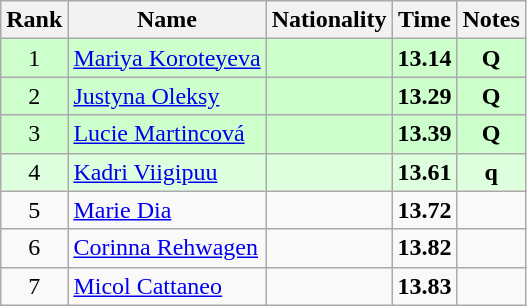<table class="wikitable sortable" style="text-align:center">
<tr>
<th>Rank</th>
<th>Name</th>
<th>Nationality</th>
<th>Time</th>
<th>Notes</th>
</tr>
<tr bgcolor=ccffcc>
<td>1</td>
<td align=left><a href='#'>Mariya Koroteyeva</a></td>
<td align=left></td>
<td><strong>13.14</strong></td>
<td><strong>Q</strong></td>
</tr>
<tr bgcolor=ccffcc>
<td>2</td>
<td align=left><a href='#'>Justyna Oleksy</a></td>
<td align=left></td>
<td><strong>13.29</strong></td>
<td><strong>Q</strong></td>
</tr>
<tr bgcolor=ccffcc>
<td>3</td>
<td align=left><a href='#'>Lucie Martincová</a></td>
<td align=left></td>
<td><strong>13.39</strong></td>
<td><strong>Q</strong></td>
</tr>
<tr bgcolor=ddffdd>
<td>4</td>
<td align=left><a href='#'>Kadri Viigipuu</a></td>
<td align=left></td>
<td><strong>13.61</strong></td>
<td><strong>q</strong></td>
</tr>
<tr>
<td>5</td>
<td align=left><a href='#'>Marie Dia</a></td>
<td align=left></td>
<td><strong>13.72</strong></td>
<td></td>
</tr>
<tr>
<td>6</td>
<td align=left><a href='#'>Corinna Rehwagen</a></td>
<td align=left></td>
<td><strong>13.82</strong></td>
<td></td>
</tr>
<tr>
<td>7</td>
<td align=left><a href='#'>Micol Cattaneo</a></td>
<td align=left></td>
<td><strong>13.83</strong></td>
<td></td>
</tr>
</table>
